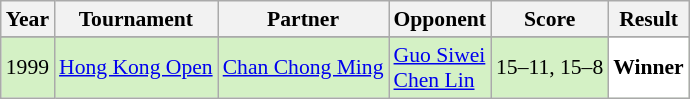<table class="sortable wikitable" style="font-size: 90%;">
<tr>
<th>Year</th>
<th>Tournament</th>
<th>Partner</th>
<th>Opponent</th>
<th>Score</th>
<th>Result</th>
</tr>
<tr>
</tr>
<tr style="background:#D4F1C5">
<td align="center">1999</td>
<td align="left"><a href='#'>Hong Kong Open</a></td>
<td align="left"> <a href='#'>Chan Chong Ming</a></td>
<td align="left"> <a href='#'>Guo Siwei</a> <br>  <a href='#'>Chen Lin</a></td>
<td align="left">15–11, 15–8</td>
<td style="text-align:left; background:white"> <strong>Winner</strong></td>
</tr>
</table>
